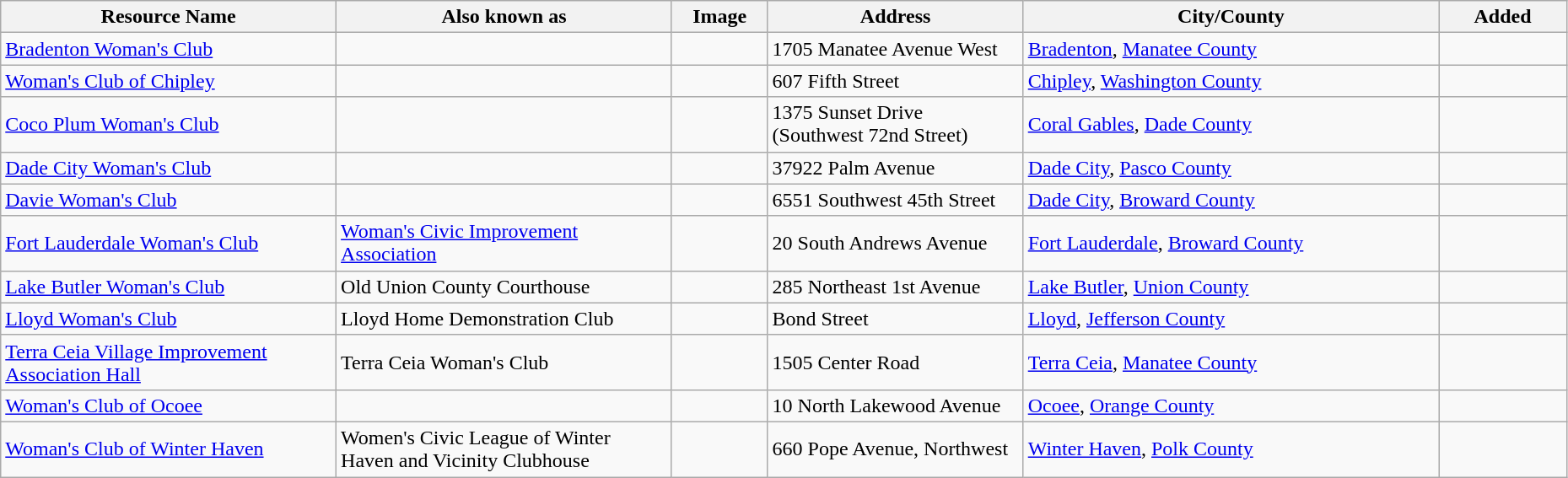<table class="wikitable sortable" style="width:98%">
<tr>
<th width = 21%><strong>Resource Name</strong></th>
<th width = 21%><strong>Also known as</strong></th>
<th width = 6% class="unsortable"><strong>Image</strong></th>
<th width = 16%><strong>Address</strong></th>
<th width = 26%><strong>City/County</strong></th>
<th width = 8%><strong>Added</strong></th>
</tr>
<tr ->
<td><a href='#'>Bradenton Woman's Club</a></td>
<td></td>
<td></td>
<td>1705 Manatee Avenue West</td>
<td><a href='#'>Bradenton</a>, <a href='#'>Manatee County</a></td>
<td></td>
</tr>
<tr ->
<td><a href='#'>Woman's Club of Chipley</a></td>
<td></td>
<td></td>
<td>607 Fifth Street</td>
<td><a href='#'>Chipley</a>, <a href='#'>Washington County</a></td>
<td></td>
</tr>
<tr ->
<td><a href='#'>Coco Plum Woman's Club</a></td>
<td></td>
<td></td>
<td>1375 Sunset Drive<br>(Southwest 72nd Street)</td>
<td><a href='#'>Coral Gables</a>, <a href='#'>Dade County</a></td>
<td></td>
</tr>
<tr ->
<td><a href='#'>Dade City Woman's Club</a></td>
<td></td>
<td></td>
<td>37922 Palm Avenue</td>
<td><a href='#'>Dade City</a>, <a href='#'>Pasco County</a></td>
<td></td>
</tr>
<tr ->
<td><a href='#'>Davie Woman's Club</a></td>
<td></td>
<td></td>
<td>6551 Southwest 45th Street</td>
<td><a href='#'>Dade City</a>, <a href='#'>Broward County</a></td>
<td></td>
</tr>
<tr ->
<td><a href='#'>Fort Lauderdale Woman's Club</a></td>
<td><a href='#'>Woman's Civic Improvement Association</a></td>
<td></td>
<td>20 South Andrews Avenue</td>
<td><a href='#'>Fort Lauderdale</a>, <a href='#'>Broward County</a></td>
<td></td>
</tr>
<tr ->
<td><a href='#'>Lake Butler Woman's Club</a></td>
<td>Old Union County Courthouse</td>
<td></td>
<td>285 Northeast 1st Avenue</td>
<td><a href='#'>Lake Butler</a>, <a href='#'>Union County</a></td>
<td></td>
</tr>
<tr ->
<td><a href='#'>Lloyd Woman's Club</a></td>
<td>Lloyd Home Demonstration Club</td>
<td></td>
<td>Bond Street</td>
<td><a href='#'>Lloyd</a>, <a href='#'>Jefferson County</a></td>
<td></td>
</tr>
<tr ->
<td><a href='#'>Terra Ceia Village Improvement Association Hall</a></td>
<td>Terra Ceia Woman's Club</td>
<td></td>
<td>1505 Center Road</td>
<td><a href='#'>Terra Ceia</a>, <a href='#'>Manatee County</a></td>
<td></td>
</tr>
<tr ->
<td><a href='#'>Woman's Club of Ocoee</a></td>
<td></td>
<td></td>
<td>10 North Lakewood Avenue</td>
<td><a href='#'>Ocoee</a>, <a href='#'>Orange County</a></td>
<td></td>
</tr>
<tr ->
<td><a href='#'>Woman's Club of Winter Haven</a></td>
<td>Women's Civic League of Winter Haven and Vicinity Clubhouse</td>
<td></td>
<td>660 Pope Avenue, Northwest</td>
<td><a href='#'>Winter Haven</a>, <a href='#'>Polk County</a></td>
<td></td>
</tr>
</table>
